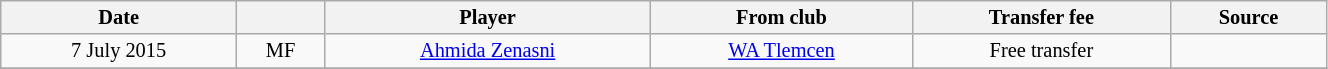<table class="wikitable sortable" style="width:70%; text-align:center; font-size:85%; text-align:centre;">
<tr>
<th>Date</th>
<th></th>
<th>Player</th>
<th>From club</th>
<th>Transfer fee</th>
<th>Source</th>
</tr>
<tr>
<td>7 July 2015</td>
<td>MF</td>
<td> <a href='#'>Ahmida Zenasni</a></td>
<td><a href='#'>WA Tlemcen</a></td>
<td>Free transfer</td>
<td></td>
</tr>
<tr>
</tr>
</table>
